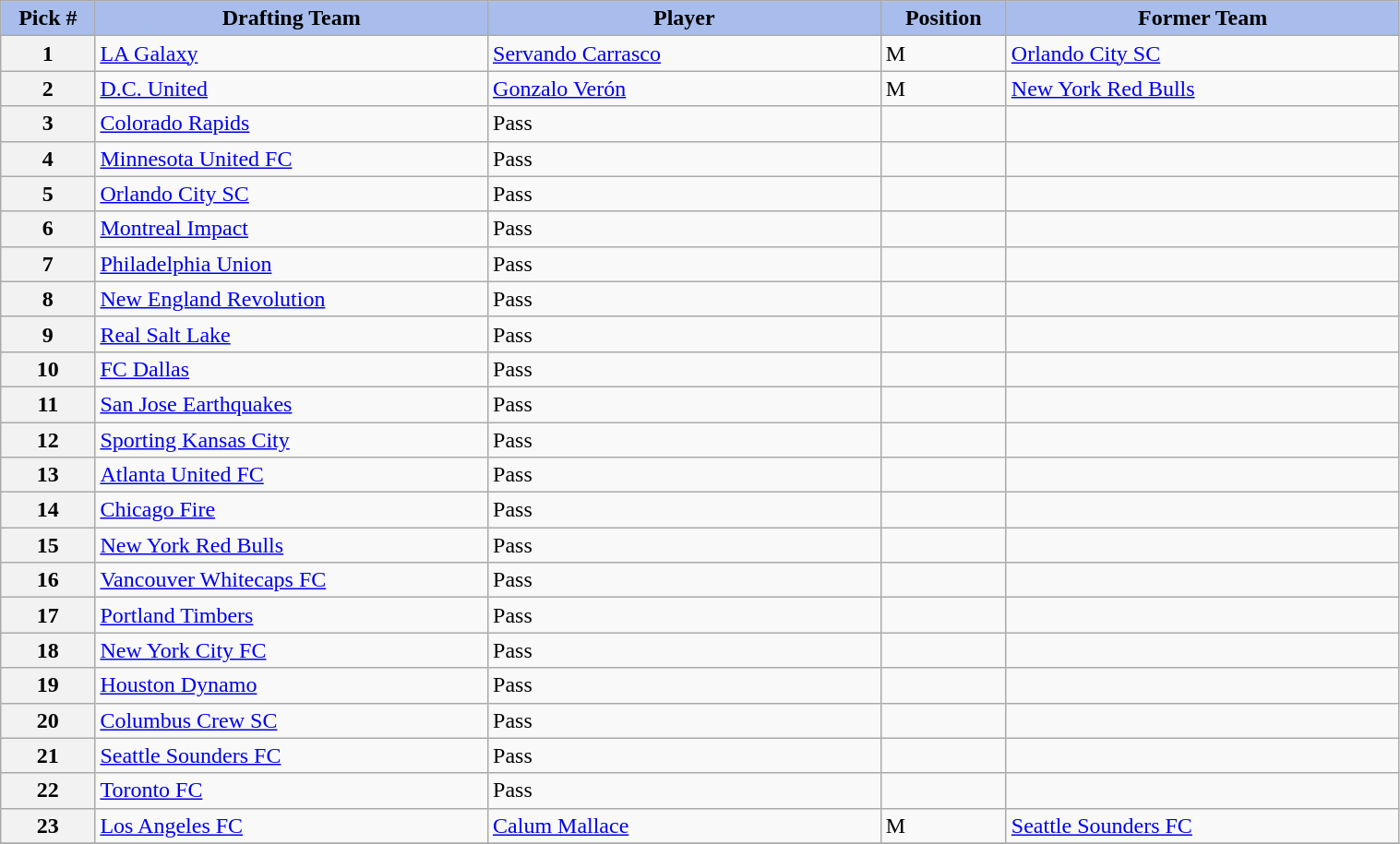<table class="wikitable sortable" style="width: 80%">
<tr>
<th style="background:#A8BDEC;" width=6%>Pick #</th>
<th width=25% style="background:#A8BDEC;">Drafting Team</th>
<th width=25% style="background:#A8BDEC;">Player</th>
<th width=8% style="background:#A8BDEC;">Position</th>
<th width=25% style="background:#A8BDEC;">Former Team</th>
</tr>
<tr>
<th>1</th>
<td><a href='#'>LA Galaxy</a></td>
<td><a href='#'>Servando Carrasco</a></td>
<td>M</td>
<td><a href='#'>Orlando City SC</a></td>
</tr>
<tr>
<th>2</th>
<td><a href='#'>D.C. United</a></td>
<td><a href='#'>Gonzalo Verón</a></td>
<td>M</td>
<td><a href='#'>New York Red Bulls</a></td>
</tr>
<tr>
<th>3</th>
<td><a href='#'>Colorado Rapids</a></td>
<td>Pass</td>
<td></td>
<td></td>
</tr>
<tr>
<th>4</th>
<td><a href='#'>Minnesota United FC</a></td>
<td>Pass</td>
<td></td>
<td></td>
</tr>
<tr>
<th>5</th>
<td><a href='#'>Orlando City SC</a></td>
<td>Pass</td>
<td></td>
<td></td>
</tr>
<tr>
<th>6</th>
<td><a href='#'>Montreal Impact</a></td>
<td>Pass</td>
<td></td>
<td></td>
</tr>
<tr>
<th>7</th>
<td><a href='#'>Philadelphia Union</a></td>
<td>Pass</td>
<td></td>
<td></td>
</tr>
<tr>
<th>8</th>
<td><a href='#'>New England Revolution</a></td>
<td>Pass</td>
<td></td>
<td></td>
</tr>
<tr>
<th>9</th>
<td><a href='#'>Real Salt Lake</a></td>
<td>Pass</td>
<td></td>
<td></td>
</tr>
<tr>
<th>10</th>
<td><a href='#'>FC Dallas</a></td>
<td>Pass</td>
<td></td>
<td></td>
</tr>
<tr>
<th>11</th>
<td><a href='#'>San Jose Earthquakes</a></td>
<td>Pass</td>
<td></td>
<td></td>
</tr>
<tr>
<th>12</th>
<td><a href='#'>Sporting Kansas City</a></td>
<td>Pass</td>
<td></td>
<td></td>
</tr>
<tr>
<th>13</th>
<td><a href='#'>Atlanta United FC</a></td>
<td>Pass</td>
<td></td>
<td></td>
</tr>
<tr>
<th>14</th>
<td><a href='#'>Chicago Fire</a></td>
<td>Pass</td>
<td></td>
<td></td>
</tr>
<tr>
<th>15</th>
<td><a href='#'>New York Red Bulls</a></td>
<td>Pass</td>
<td></td>
<td></td>
</tr>
<tr>
<th>16</th>
<td><a href='#'>Vancouver Whitecaps FC</a></td>
<td>Pass</td>
<td></td>
<td></td>
</tr>
<tr>
<th>17</th>
<td><a href='#'>Portland Timbers</a></td>
<td>Pass</td>
<td></td>
<td></td>
</tr>
<tr>
<th>18</th>
<td><a href='#'>New York City FC</a></td>
<td>Pass</td>
<td></td>
<td></td>
</tr>
<tr>
<th>19</th>
<td><a href='#'>Houston Dynamo</a></td>
<td>Pass</td>
<td></td>
<td></td>
</tr>
<tr>
<th>20</th>
<td><a href='#'>Columbus Crew SC</a></td>
<td>Pass</td>
<td></td>
<td></td>
</tr>
<tr>
<th>21</th>
<td><a href='#'>Seattle Sounders FC</a></td>
<td>Pass</td>
<td></td>
<td></td>
</tr>
<tr>
<th>22</th>
<td><a href='#'>Toronto FC</a></td>
<td>Pass</td>
<td></td>
<td></td>
</tr>
<tr>
<th>23</th>
<td><a href='#'>Los Angeles FC</a></td>
<td><a href='#'>Calum Mallace</a></td>
<td>M</td>
<td><a href='#'>Seattle Sounders FC</a></td>
</tr>
<tr>
</tr>
</table>
